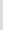<table class="toccolours" style="margin:auto; margin:0 0 1em 1em;">
<tr>
<td style="background:#ddd; text-align:center;"><br></td>
</tr>
<tr>
<td><br></td>
</tr>
</table>
